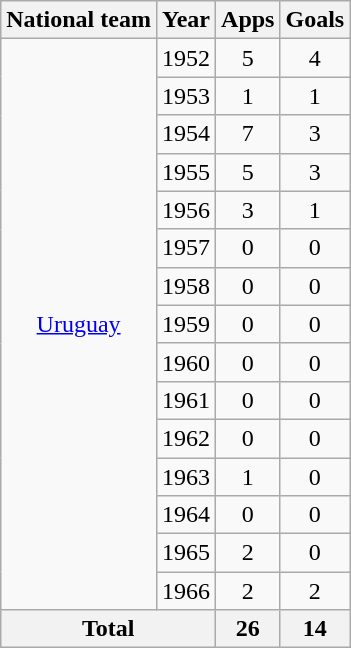<table class=wikitable style=text-align:center>
<tr>
<th>National team</th>
<th>Year</th>
<th>Apps</th>
<th>Goals</th>
</tr>
<tr>
<td rowspan=15><a href='#'>Uruguay</a></td>
<td>1952</td>
<td>5</td>
<td>4</td>
</tr>
<tr>
<td>1953</td>
<td>1</td>
<td>1</td>
</tr>
<tr>
<td>1954</td>
<td>7</td>
<td>3</td>
</tr>
<tr>
<td>1955</td>
<td>5</td>
<td>3</td>
</tr>
<tr>
<td>1956</td>
<td>3</td>
<td>1</td>
</tr>
<tr>
<td>1957</td>
<td>0</td>
<td>0</td>
</tr>
<tr>
<td>1958</td>
<td>0</td>
<td>0</td>
</tr>
<tr>
<td>1959</td>
<td>0</td>
<td>0</td>
</tr>
<tr>
<td>1960</td>
<td>0</td>
<td>0</td>
</tr>
<tr>
<td>1961</td>
<td>0</td>
<td>0</td>
</tr>
<tr>
<td>1962</td>
<td>0</td>
<td>0</td>
</tr>
<tr>
<td>1963</td>
<td>1</td>
<td>0</td>
</tr>
<tr>
<td>1964</td>
<td>0</td>
<td>0</td>
</tr>
<tr>
<td>1965</td>
<td>2</td>
<td>0</td>
</tr>
<tr>
<td>1966</td>
<td>2</td>
<td>2</td>
</tr>
<tr>
<th colspan=2>Total</th>
<th>26</th>
<th>14</th>
</tr>
</table>
